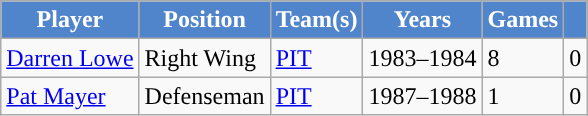<table class="wikitable">
<tr>
<th style="color:white; background:#5084CB; ">Player</th>
<th style="color:white; background:#5084CB; ">Position</th>
<th style="color:white; background:#5084CB; ">Team(s)</th>
<th style="color:white; background:#5084CB; ">Years</th>
<th style="color:white; background:#5084CB; ">Games</th>
<th style="color:white; background:#5084CB; "><a href='#'></a></th>
</tr>
<tr>
<td><a href='#'>Darren Lowe</a></td>
<td>Right Wing</td>
<td><a href='#'>PIT</a></td>
<td>1983–1984</td>
<td>8</td>
<td>0</td>
</tr>
<tr>
<td><a href='#'>Pat Mayer</a></td>
<td>Defenseman</td>
<td><a href='#'>PIT</a></td>
<td>1987–1988</td>
<td>1</td>
<td>0</td>
</tr>
</table>
